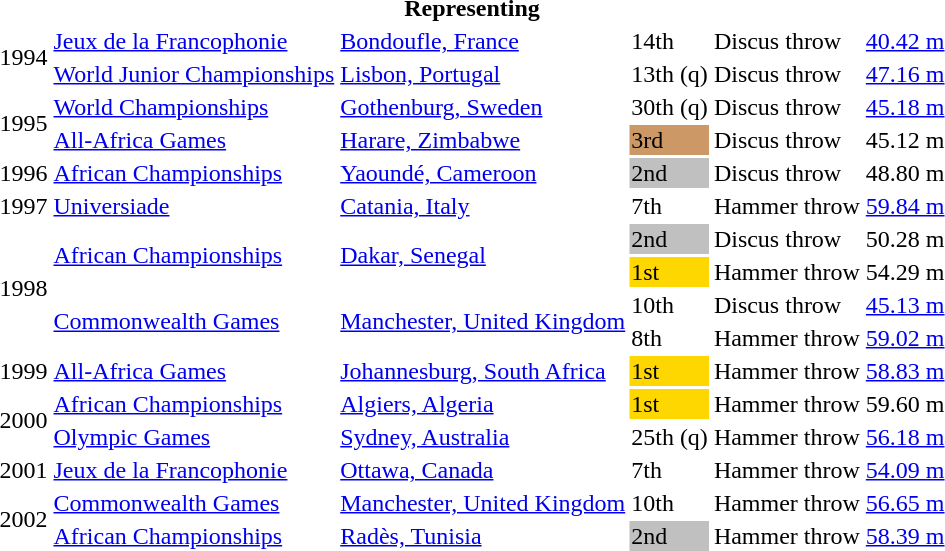<table>
<tr>
<th colspan="6">Representing </th>
</tr>
<tr>
<td rowspan=2>1994</td>
<td><a href='#'>Jeux de la Francophonie</a></td>
<td><a href='#'>Bondoufle, France</a></td>
<td>14th</td>
<td>Discus throw</td>
<td><a href='#'>40.42 m</a></td>
</tr>
<tr>
<td><a href='#'>World Junior Championships</a></td>
<td><a href='#'>Lisbon, Portugal</a></td>
<td>13th (q)</td>
<td>Discus throw</td>
<td><a href='#'>47.16 m</a></td>
</tr>
<tr>
<td rowspan=2>1995</td>
<td><a href='#'>World Championships</a></td>
<td><a href='#'>Gothenburg, Sweden</a></td>
<td>30th (q)</td>
<td>Discus throw</td>
<td><a href='#'>45.18 m</a></td>
</tr>
<tr>
<td><a href='#'>All-Africa Games</a></td>
<td><a href='#'>Harare, Zimbabwe</a></td>
<td bgcolor=cc9966>3rd</td>
<td>Discus throw</td>
<td>45.12 m</td>
</tr>
<tr>
<td>1996</td>
<td><a href='#'>African Championships</a></td>
<td><a href='#'>Yaoundé, Cameroon</a></td>
<td bgcolor=silver>2nd</td>
<td>Discus throw</td>
<td>48.80 m</td>
</tr>
<tr>
<td>1997</td>
<td><a href='#'>Universiade</a></td>
<td><a href='#'>Catania, Italy</a></td>
<td>7th</td>
<td>Hammer throw</td>
<td><a href='#'>59.84 m</a></td>
</tr>
<tr>
<td rowspan=4>1998</td>
<td rowspan=2><a href='#'>African Championships</a></td>
<td rowspan=2><a href='#'>Dakar, Senegal</a></td>
<td bgcolor=silver>2nd</td>
<td>Discus throw</td>
<td>50.28 m</td>
</tr>
<tr>
<td bgcolor=gold>1st</td>
<td>Hammer throw</td>
<td>54.29 m</td>
</tr>
<tr>
<td rowspan=2><a href='#'>Commonwealth Games</a></td>
<td rowspan=2><a href='#'>Manchester, United Kingdom</a></td>
<td>10th</td>
<td>Discus throw</td>
<td><a href='#'>45.13 m</a></td>
</tr>
<tr>
<td>8th</td>
<td>Hammer throw</td>
<td><a href='#'>59.02 m</a></td>
</tr>
<tr>
<td>1999</td>
<td><a href='#'>All-Africa Games</a></td>
<td><a href='#'>Johannesburg, South Africa</a></td>
<td bgcolor=gold>1st</td>
<td>Hammer throw</td>
<td><a href='#'>58.83 m</a></td>
</tr>
<tr>
<td rowspan=2>2000</td>
<td><a href='#'>African Championships</a></td>
<td><a href='#'>Algiers, Algeria</a></td>
<td bgcolor=gold>1st</td>
<td>Hammer throw</td>
<td>59.60 m</td>
</tr>
<tr>
<td><a href='#'>Olympic Games</a></td>
<td><a href='#'>Sydney, Australia</a></td>
<td>25th (q)</td>
<td>Hammer throw</td>
<td><a href='#'>56.18 m</a></td>
</tr>
<tr>
<td>2001</td>
<td><a href='#'>Jeux de la Francophonie</a></td>
<td><a href='#'>Ottawa, Canada</a></td>
<td>7th</td>
<td>Hammer throw</td>
<td><a href='#'>54.09 m</a></td>
</tr>
<tr>
<td rowspan=2>2002</td>
<td><a href='#'>Commonwealth Games</a></td>
<td><a href='#'>Manchester, United Kingdom</a></td>
<td>10th</td>
<td>Hammer throw</td>
<td><a href='#'>56.65 m</a></td>
</tr>
<tr>
<td><a href='#'>African Championships</a></td>
<td><a href='#'>Radès, Tunisia</a></td>
<td bgcolor=silver>2nd</td>
<td>Hammer throw</td>
<td><a href='#'>58.39 m</a></td>
</tr>
</table>
